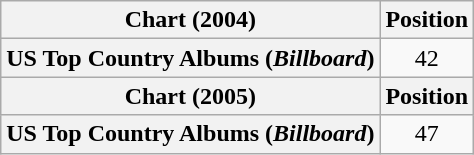<table class="wikitable plainrowheaders" style="text-align:center">
<tr>
<th scope="col">Chart (2004)</th>
<th scope="col">Position</th>
</tr>
<tr>
<th scope="row">US Top Country Albums (<em>Billboard</em>)</th>
<td>42</td>
</tr>
<tr>
<th scope="col">Chart (2005)</th>
<th scope="col">Position</th>
</tr>
<tr>
<th scope="row">US Top Country Albums (<em>Billboard</em>)</th>
<td>47</td>
</tr>
</table>
